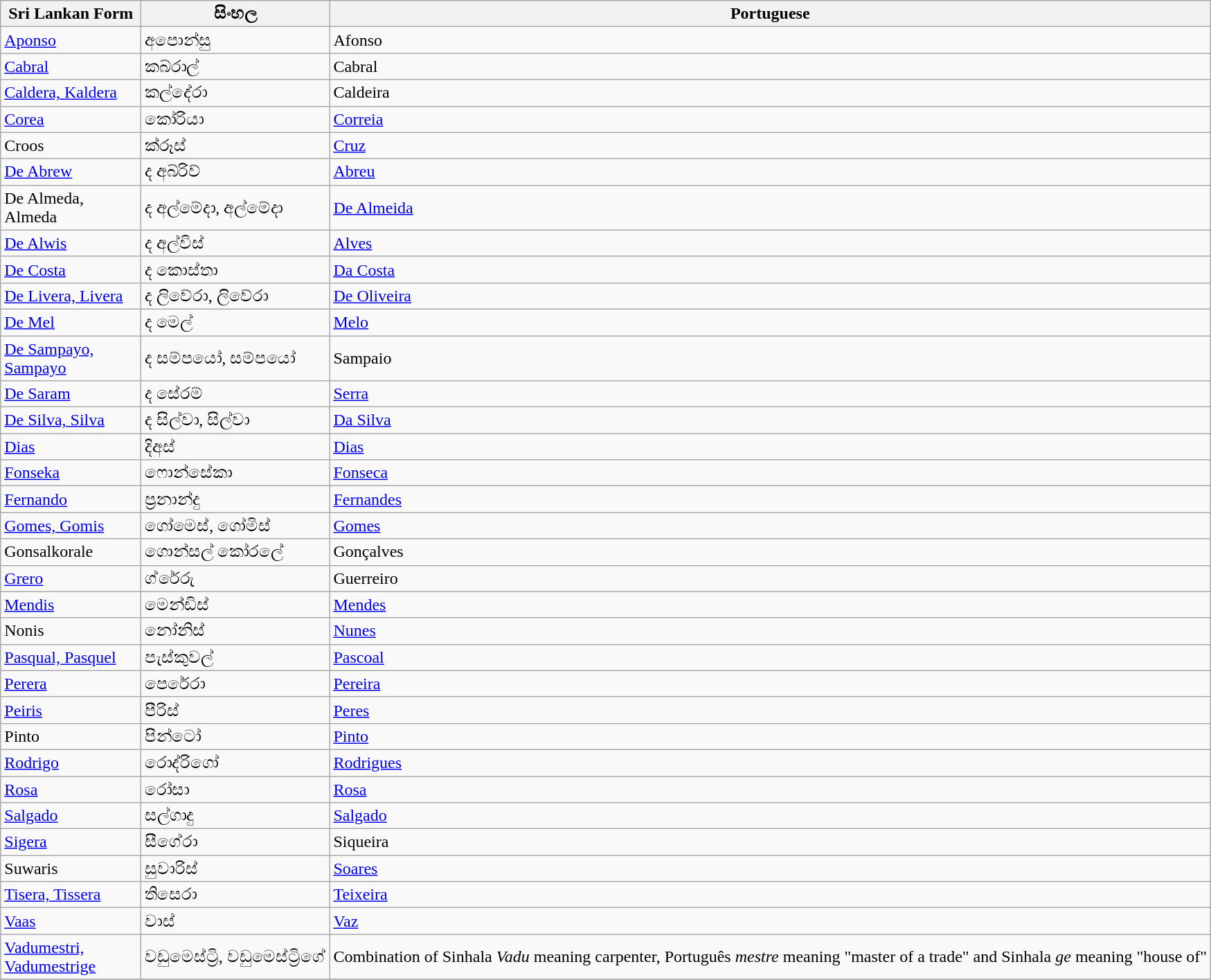<table class="wikitable">
<tr>
<th>Sri Lankan Form</th>
<th>සිංහල</th>
<th>Portuguese</th>
</tr>
<tr>
<td><a href='#'>Aponso</a></td>
<td>අපොන්සු</td>
<td>Afonso</td>
</tr>
<tr>
<td style="width:08em"><a href='#'>Cabral</a></td>
<td>කබ්රාල්</td>
<td>Cabral</td>
</tr>
<tr>
<td><a href='#'>Caldera, Kaldera</a></td>
<td>කල්දේරා</td>
<td>Caldeira</td>
</tr>
<tr>
<td><a href='#'>Corea</a></td>
<td>කෝරියා</td>
<td><a href='#'>Correia</a></td>
</tr>
<tr>
<td>Croos</td>
<td>ක්රූස්</td>
<td><a href='#'>Cruz</a></td>
</tr>
<tr>
<td><a href='#'>De Abrew</a></td>
<td>ද අබ්රිව්</td>
<td><a href='#'>Abreu</a></td>
</tr>
<tr>
<td>De Almeda, Almeda</td>
<td>ද අල්මේදා, අල්මේදා</td>
<td><a href='#'>De Almeida</a></td>
</tr>
<tr>
<td><a href='#'>De Alwis</a></td>
<td>ද අල්විස්</td>
<td><a href='#'>Alves</a></td>
</tr>
<tr>
<td><a href='#'>De Costa</a></td>
<td>ද කොස්තා</td>
<td><a href='#'>Da Costa</a></td>
</tr>
<tr>
<td><a href='#'>De Livera, Livera</a></td>
<td>ද ලිවේරා, ලිවේරා</td>
<td><a href='#'>De Oliveira</a></td>
</tr>
<tr>
<td><a href='#'>De Mel</a></td>
<td>ද මෙල්</td>
<td><a href='#'>Melo</a></td>
</tr>
<tr>
<td><a href='#'>De Sampayo, Sampayo</a></td>
<td>ද සම්පයෝ, සම්පයෝ</td>
<td>Sampaio</td>
</tr>
<tr>
<td><a href='#'>De Saram</a></td>
<td>ද සේරම්</td>
<td><a href='#'>Serra</a></td>
</tr>
<tr>
<td><a href='#'>De Silva, Silva</a></td>
<td>ද සිල්වා, සිල්වා</td>
<td><a href='#'>Da Silva</a></td>
</tr>
<tr>
<td><a href='#'>Dias</a></td>
<td>දිඅස්</td>
<td><a href='#'>Dias</a></td>
</tr>
<tr>
<td><a href='#'>Fonseka</a></td>
<td>ෆොන්සේකා</td>
<td><a href='#'>Fonseca</a></td>
</tr>
<tr>
<td><a href='#'>Fernando</a></td>
<td>ප්‍රනාන්දු</td>
<td><a href='#'>Fernandes</a></td>
</tr>
<tr>
<td><a href='#'>Gomes, Gomis</a></td>
<td>ගෝමෙස්, ගෝමිස්</td>
<td><a href='#'>Gomes</a></td>
</tr>
<tr>
<td>Gonsalkorale</td>
<td>ගොන්සල් කෝරලේ</td>
<td>Gonçalves</td>
</tr>
<tr>
<td><a href='#'>Grero</a></td>
<td>ග්රේරු</td>
<td>Guerreiro</td>
</tr>
<tr>
<td><a href='#'>Mendis</a></td>
<td>මෙන්ඩිස්</td>
<td><a href='#'>Mendes</a></td>
</tr>
<tr>
<td>Nonis</td>
<td>නෝනිස්</td>
<td><a href='#'>Nunes</a></td>
</tr>
<tr>
<td><a href='#'>Pasqual, Pasquel</a></td>
<td>පැස්කුවල්</td>
<td><a href='#'>Pascoal</a></td>
</tr>
<tr>
<td><a href='#'>Perera</a></td>
<td>පෙරේරා</td>
<td><a href='#'>Pereira</a></td>
</tr>
<tr>
<td><a href='#'>Peiris</a></td>
<td>පීරිස්</td>
<td><a href='#'>Peres</a></td>
</tr>
<tr>
<td>Pinto</td>
<td>පින්ටෝ</td>
<td><a href='#'>Pinto</a></td>
</tr>
<tr>
<td><a href='#'>Rodrigo</a></td>
<td>රොද්රිගෝ</td>
<td><a href='#'>Rodrigues</a></td>
</tr>
<tr>
<td><a href='#'>Rosa</a></td>
<td>රෝසා</td>
<td><a href='#'>Rosa</a></td>
</tr>
<tr>
<td><a href='#'>Salgado</a></td>
<td>සල්ගාදු</td>
<td><a href='#'>Salgado</a></td>
</tr>
<tr>
<td><a href='#'>Sigera</a></td>
<td>සීගේරා</td>
<td>Siqueira</td>
</tr>
<tr>
<td>Suwaris</td>
<td>සුවාරිස්</td>
<td><a href='#'>Soares</a></td>
</tr>
<tr>
<td><a href='#'>Tisera, Tissera</a></td>
<td>තිසෙරා</td>
<td><a href='#'>Teixeira</a></td>
</tr>
<tr>
<td><a href='#'>Vaas</a></td>
<td>වාස්</td>
<td><a href='#'>Vaz</a></td>
</tr>
<tr>
<td><a href='#'>Vadumestri, Vadumestrige</a></td>
<td>වඩුමෙස්ට්‍රි, වඩුමෙස්ට්‍රිගේ</td>
<td>Combination of Sinhala <em>Vadu</em> meaning carpenter, Português <em>mestre</em> meaning "master of a trade" and Sinhala <em>ge</em> meaning "house of"</td>
</tr>
<tr>
</tr>
</table>
